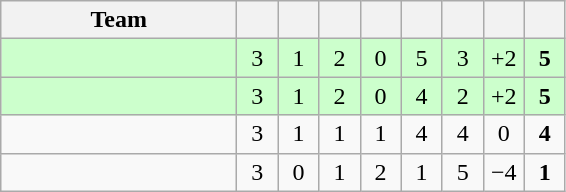<table class="wikitable" style="text-align:center;">
<tr>
<th width=150>Team</th>
<th width=20></th>
<th width=20></th>
<th width=20></th>
<th width=20></th>
<th width=20></th>
<th width=20></th>
<th width=20></th>
<th width=20></th>
</tr>
<tr bgcolor="#ccffcc">
<td align=left></td>
<td>3</td>
<td>1</td>
<td>2</td>
<td>0</td>
<td>5</td>
<td>3</td>
<td>+2</td>
<td><strong>5</strong></td>
</tr>
<tr bgcolor="#ccffcc">
<td align=left></td>
<td>3</td>
<td>1</td>
<td>2</td>
<td>0</td>
<td>4</td>
<td>2</td>
<td>+2</td>
<td><strong>5</strong></td>
</tr>
<tr>
<td align=left></td>
<td>3</td>
<td>1</td>
<td>1</td>
<td>1</td>
<td>4</td>
<td>4</td>
<td>0</td>
<td><strong>4</strong></td>
</tr>
<tr>
<td align=left></td>
<td>3</td>
<td>0</td>
<td>1</td>
<td>2</td>
<td>1</td>
<td>5</td>
<td>−4</td>
<td><strong>1</strong></td>
</tr>
</table>
